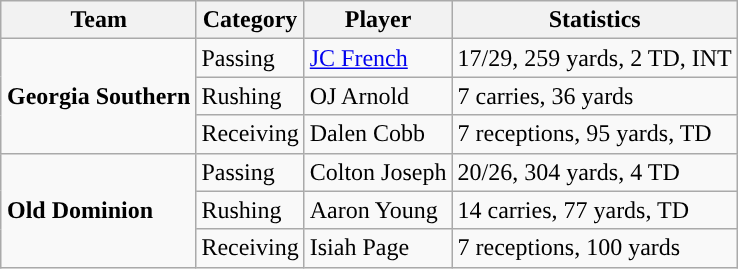<table class="wikitable" style="float: right;">
<tr>
<th>Team</th>
<th>Category</th>
<th>Player</th>
<th>Statistics</th>
</tr>
<tr>
<td rowspan=3><strong>Georgia Southern</strong></td>
<td>Passing</td>
<td><a href='#'>JC French</a></td>
<td>17/29, 259 yards, 2 TD, INT</td>
</tr>
<tr>
<td>Rushing</td>
<td>OJ Arnold</td>
<td>7 carries, 36 yards</td>
</tr>
<tr>
<td>Receiving</td>
<td>Dalen Cobb</td>
<td>7 receptions, 95 yards, TD</td>
</tr>
<tr>
<td rowspan=3><strong>Old Dominion</strong></td>
<td>Passing</td>
<td>Colton Joseph</td>
<td>20/26, 304 yards, 4 TD</td>
</tr>
<tr>
<td>Rushing</td>
<td>Aaron Young</td>
<td>14 carries, 77 yards, TD</td>
</tr>
<tr>
<td>Receiving</td>
<td>Isiah Page</td>
<td>7 receptions, 100 yards</td>
</tr>
</table>
